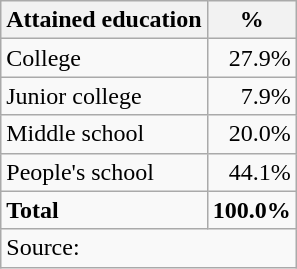<table class=wikitable style=text-align:right>
<tr>
<th>Attained education</th>
<th>%</th>
</tr>
<tr>
<td align=left>College</td>
<td>27.9%</td>
</tr>
<tr>
<td align=left>Junior college</td>
<td>7.9%</td>
</tr>
<tr>
<td align=left>Middle school</td>
<td>20.0%</td>
</tr>
<tr>
<td align=left>People's school</td>
<td>44.1%</td>
</tr>
<tr>
<td align=left><strong>Total</strong></td>
<td><strong>100.0%</strong></td>
</tr>
<tr>
<td align=left colspan=2>Source:</td>
</tr>
</table>
